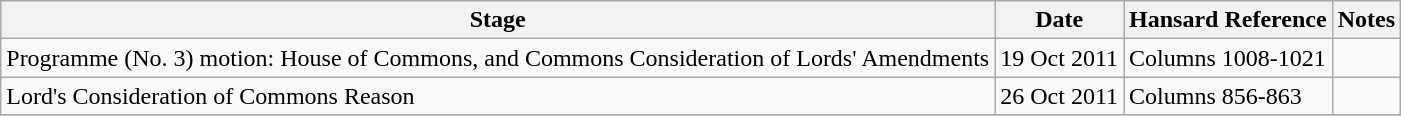<table class="wikitable sortable">
<tr>
<th>Stage</th>
<th>Date</th>
<th>Hansard Reference</th>
<th>Notes</th>
</tr>
<tr>
<td>Programme (No. 3) motion: House of Commons, and Commons Consideration of Lords' Amendments</td>
<td>19 Oct 2011</td>
<td>Columns 1008-1021</td>
<td></td>
</tr>
<tr>
<td>Lord's Consideration of Commons Reason</td>
<td>26 Oct 2011</td>
<td>Columns 856-863</td>
<td></td>
</tr>
<tr>
</tr>
</table>
